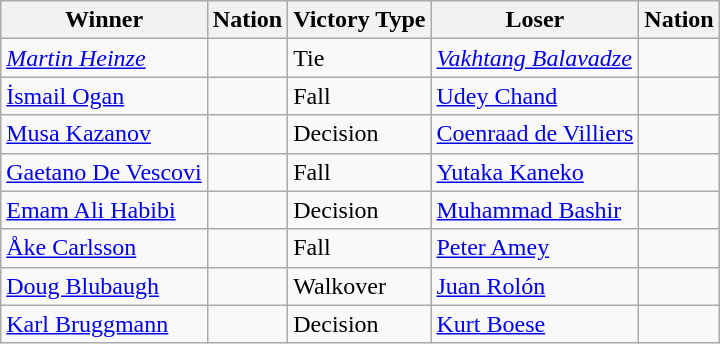<table class="wikitable sortable" style="text-align:left;">
<tr>
<th>Winner</th>
<th>Nation</th>
<th>Victory Type</th>
<th>Loser</th>
<th>Nation</th>
</tr>
<tr>
<td><em><a href='#'>Martin Heinze</a></em></td>
<td><em></em></td>
<td>Tie</td>
<td><em><a href='#'>Vakhtang Balavadze</a></em></td>
<td><em></em></td>
</tr>
<tr>
<td><a href='#'>İsmail Ogan</a></td>
<td></td>
<td>Fall</td>
<td><a href='#'>Udey Chand</a></td>
<td></td>
</tr>
<tr>
<td><a href='#'>Musa Kazanov</a></td>
<td></td>
<td>Decision</td>
<td><a href='#'>Coenraad de Villiers</a></td>
<td></td>
</tr>
<tr>
<td><a href='#'>Gaetano De Vescovi</a></td>
<td></td>
<td>Fall</td>
<td><a href='#'>Yutaka Kaneko</a></td>
<td></td>
</tr>
<tr>
<td><a href='#'>Emam Ali Habibi</a></td>
<td></td>
<td>Decision</td>
<td><a href='#'>Muhammad Bashir</a></td>
<td></td>
</tr>
<tr>
<td><a href='#'>Åke Carlsson</a></td>
<td></td>
<td>Fall</td>
<td><a href='#'>Peter Amey</a></td>
<td></td>
</tr>
<tr>
<td><a href='#'>Doug Blubaugh</a></td>
<td></td>
<td>Walkover</td>
<td><a href='#'>Juan Rolón</a></td>
<td></td>
</tr>
<tr>
<td><a href='#'>Karl Bruggmann</a></td>
<td></td>
<td>Decision</td>
<td><a href='#'>Kurt Boese</a></td>
<td></td>
</tr>
</table>
